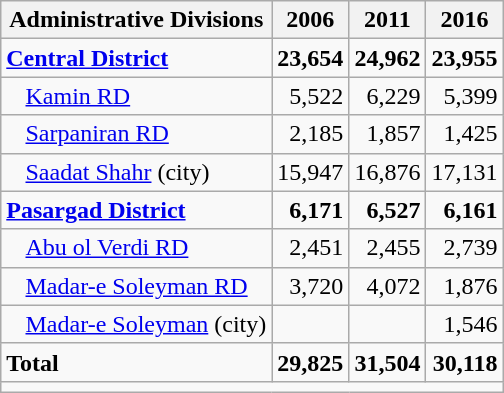<table class="wikitable">
<tr>
<th>Administrative Divisions</th>
<th>2006</th>
<th>2011</th>
<th>2016</th>
</tr>
<tr>
<td><strong><a href='#'>Central District</a></strong></td>
<td style="text-align: right;"><strong>23,654</strong></td>
<td style="text-align: right;"><strong>24,962</strong></td>
<td style="text-align: right;"><strong>23,955</strong></td>
</tr>
<tr>
<td style="padding-left: 1em;"><a href='#'>Kamin RD</a></td>
<td style="text-align: right;">5,522</td>
<td style="text-align: right;">6,229</td>
<td style="text-align: right;">5,399</td>
</tr>
<tr>
<td style="padding-left: 1em;"><a href='#'>Sarpaniran RD</a></td>
<td style="text-align: right;">2,185</td>
<td style="text-align: right;">1,857</td>
<td style="text-align: right;">1,425</td>
</tr>
<tr>
<td style="padding-left: 1em;"><a href='#'>Saadat Shahr</a> (city)</td>
<td style="text-align: right;">15,947</td>
<td style="text-align: right;">16,876</td>
<td style="text-align: right;">17,131</td>
</tr>
<tr>
<td><strong><a href='#'>Pasargad District</a></strong></td>
<td style="text-align: right;"><strong>6,171</strong></td>
<td style="text-align: right;"><strong>6,527</strong></td>
<td style="text-align: right;"><strong>6,161</strong></td>
</tr>
<tr>
<td style="padding-left: 1em;"><a href='#'>Abu ol Verdi RD</a></td>
<td style="text-align: right;">2,451</td>
<td style="text-align: right;">2,455</td>
<td style="text-align: right;">2,739</td>
</tr>
<tr>
<td style="padding-left: 1em;"><a href='#'>Madar-e Soleyman RD</a></td>
<td style="text-align: right;">3,720</td>
<td style="text-align: right;">4,072</td>
<td style="text-align: right;">1,876</td>
</tr>
<tr>
<td style="padding-left: 1em;"><a href='#'>Madar-e Soleyman</a> (city)</td>
<td style="text-align: right;"></td>
<td style="text-align: right;"></td>
<td style="text-align: right;">1,546</td>
</tr>
<tr>
<td><strong>Total</strong></td>
<td style="text-align: right;"><strong>29,825</strong></td>
<td style="text-align: right;"><strong>31,504</strong></td>
<td style="text-align: right;"><strong>30,118</strong></td>
</tr>
<tr>
<td colspan=4></td>
</tr>
</table>
